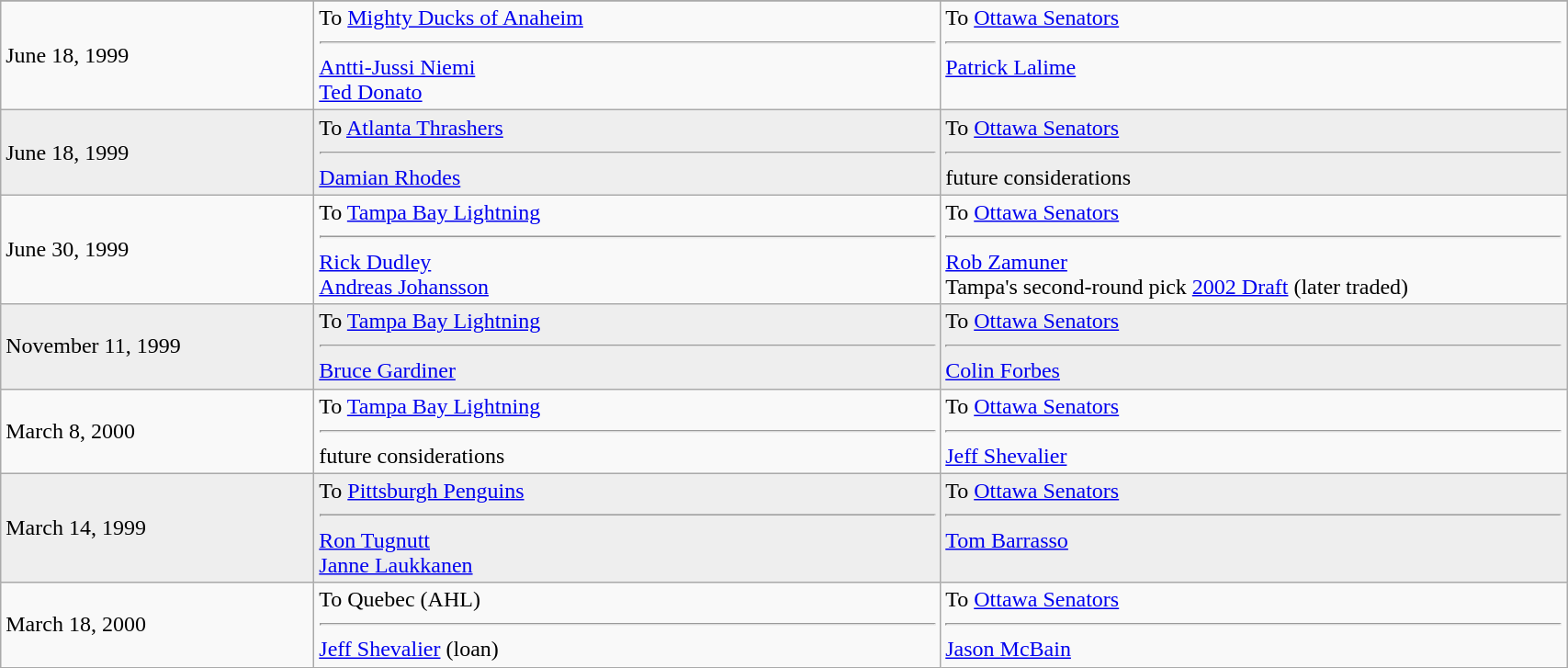<table class="wikitable" width="90%">
<tr>
</tr>
<tr>
<td width="150">June 18, 1999</td>
<td valign="top" width="40%">To <a href='#'>Mighty Ducks of Anaheim</a><hr><a href='#'>Antti-Jussi Niemi</a><br><a href='#'>Ted Donato</a></td>
<td valign="top" width="40%">To <a href='#'>Ottawa Senators</a><hr><a href='#'>Patrick Lalime</a></td>
</tr>
<tr bgcolor="#eeeeee">
<td>June 18, 1999</td>
<td valign="top">To <a href='#'>Atlanta Thrashers</a><hr><a href='#'>Damian Rhodes</a></td>
<td valign="top">To <a href='#'>Ottawa Senators</a><hr>future considerations</td>
</tr>
<tr>
<td>June 30, 1999</td>
<td valign="top">To <a href='#'>Tampa Bay Lightning</a><hr><a href='#'>Rick Dudley</a><br><a href='#'>Andreas Johansson</a></td>
<td valign="top">To <a href='#'>Ottawa Senators</a><hr><a href='#'>Rob Zamuner</a><br>Tampa's second-round pick <a href='#'>2002 Draft</a> (later traded)</td>
</tr>
<tr bgcolor="#eeeeee">
<td>November 11, 1999</td>
<td valign="top">To <a href='#'>Tampa Bay Lightning</a><hr><a href='#'>Bruce Gardiner</a></td>
<td valign="top">To <a href='#'>Ottawa Senators</a><hr><a href='#'>Colin Forbes</a></td>
</tr>
<tr>
<td>March 8, 2000</td>
<td valign="top">To <a href='#'>Tampa Bay Lightning</a><hr>future considerations</td>
<td valign="top">To <a href='#'>Ottawa Senators</a><hr><a href='#'>Jeff Shevalier</a></td>
</tr>
<tr bgcolor="#eeeeee">
<td>March 14, 1999</td>
<td valign="top">To <a href='#'>Pittsburgh Penguins</a><hr><a href='#'>Ron Tugnutt</a><br><a href='#'>Janne Laukkanen</a></td>
<td valign="top">To <a href='#'>Ottawa Senators</a><hr><a href='#'>Tom Barrasso</a></td>
</tr>
<tr>
<td>March 18, 2000</td>
<td valign="top">To Quebec (AHL)<hr><a href='#'>Jeff Shevalier</a> (loan)</td>
<td valign="top">To <a href='#'>Ottawa Senators</a><hr><a href='#'>Jason McBain</a></td>
</tr>
</table>
